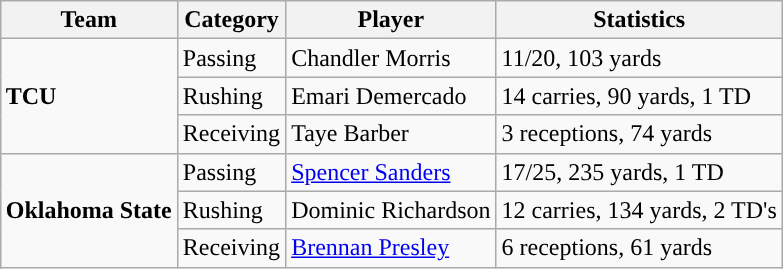<table class="wikitable" style="float: right;">
<tr>
<th>Team</th>
<th>Category</th>
<th>Player</th>
<th>Statistics</th>
</tr>
<tr>
<td rowspan=3><strong>TCU</strong></td>
<td>Passing</td>
<td>Chandler Morris</td>
<td>11/20, 103 yards</td>
</tr>
<tr>
<td>Rushing</td>
<td>Emari Demercado</td>
<td>14 carries, 90 yards, 1 TD</td>
</tr>
<tr>
<td>Receiving</td>
<td>Taye Barber</td>
<td>3 receptions, 74 yards</td>
</tr>
<tr>
<td rowspan=3><strong>Oklahoma State</strong></td>
<td>Passing</td>
<td><a href='#'>Spencer Sanders</a></td>
<td>17/25, 235 yards, 1 TD</td>
</tr>
<tr>
<td>Rushing</td>
<td>Dominic Richardson</td>
<td>12 carries, 134 yards, 2 TD's</td>
</tr>
<tr>
<td>Receiving</td>
<td><a href='#'>Brennan Presley</a></td>
<td>6 receptions, 61 yards</td>
</tr>
</table>
